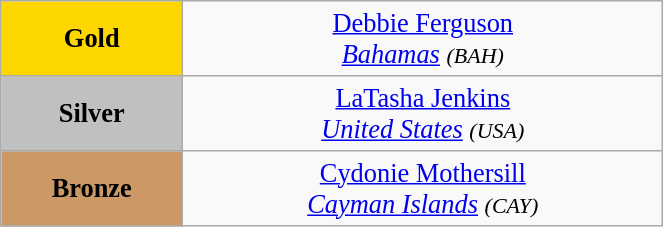<table class="wikitable" style=" text-align:center; font-size:110%;" width="35%">
<tr>
<td bgcolor="gold"><strong>Gold</strong></td>
<td> <a href='#'>Debbie Ferguson</a><br><em><a href='#'>Bahamas</a> <small>(BAH)</small></em></td>
</tr>
<tr>
<td bgcolor="silver"><strong>Silver</strong></td>
<td> <a href='#'>LaTasha Jenkins</a><br><em><a href='#'>United States</a> <small>(USA)</small></em></td>
</tr>
<tr>
<td bgcolor="CC9966"><strong>Bronze</strong></td>
<td> <a href='#'>Cydonie Mothersill</a><br><em><a href='#'>Cayman Islands</a> <small>(CAY)</small></em></td>
</tr>
</table>
